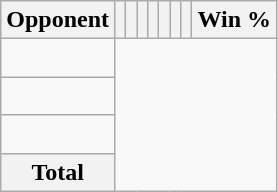<table class="wikitable sortable" style="text-align: center;">
<tr>
<th>Opponent</th>
<th></th>
<th></th>
<th></th>
<th></th>
<th></th>
<th></th>
<th></th>
<th>Win %</th>
</tr>
<tr>
<td align="left"><br></td>
</tr>
<tr>
<td align="left"><br></td>
</tr>
<tr>
<td align="left"><br></td>
</tr>
<tr class="sortbottom">
<th>Total<br></th>
</tr>
</table>
